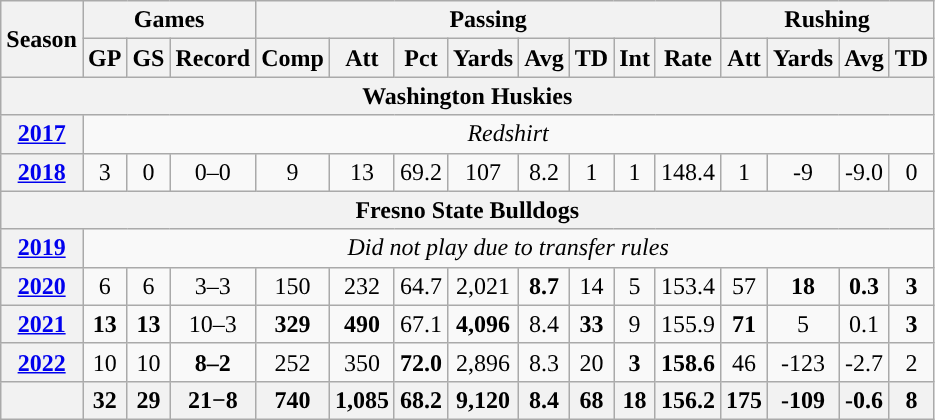<table class="wikitable" style="text-align:center;">
<tr>
<th rowspan="2">Season</th>
<th colspan="3">Games</th>
<th colspan="8">Passing</th>
<th colspan="5">Rushing</th>
</tr>
<tr>
<th>GP</th>
<th>GS</th>
<th>Record</th>
<th>Comp</th>
<th>Att</th>
<th>Pct</th>
<th>Yards</th>
<th>Avg</th>
<th>TD</th>
<th>Int</th>
<th>Rate</th>
<th>Att</th>
<th>Yards</th>
<th>Avg</th>
<th>TD</th>
</tr>
<tr>
<th colspan="16">Washington Huskies</th>
</tr>
<tr>
<th><a href='#'>2017</a></th>
<td colspan="15"><em>Redshirt </em></td>
</tr>
<tr>
<th><a href='#'>2018</a></th>
<td>3</td>
<td>0</td>
<td>0–0</td>
<td>9</td>
<td>13</td>
<td>69.2</td>
<td>107</td>
<td>8.2</td>
<td>1</td>
<td>1</td>
<td>148.4</td>
<td>1</td>
<td>-9</td>
<td>-9.0</td>
<td>0</td>
</tr>
<tr>
<th colspan="16">Fresno State Bulldogs</th>
</tr>
<tr>
<th><a href='#'>2019</a></th>
<td colspan="15"><em>Did not play due to transfer rules</em></td>
</tr>
<tr>
<th><a href='#'>2020</a></th>
<td>6</td>
<td>6</td>
<td>3–3</td>
<td>150</td>
<td>232</td>
<td>64.7</td>
<td>2,021</td>
<td><strong>8.7</strong></td>
<td>14</td>
<td>5</td>
<td>153.4</td>
<td>57</td>
<td><strong>18</strong></td>
<td><strong>0.3</strong></td>
<td><strong>3</strong></td>
</tr>
<tr>
<th><a href='#'>2021</a></th>
<td><strong>13</strong></td>
<td><strong>13</strong></td>
<td>10–3</td>
<td><strong>329</strong></td>
<td><strong>490</strong></td>
<td>67.1</td>
<td><strong>4,096</strong></td>
<td>8.4</td>
<td><strong>33</strong></td>
<td>9</td>
<td>155.9</td>
<td><strong>71</strong></td>
<td>5</td>
<td>0.1</td>
<td><strong>3</strong></td>
</tr>
<tr>
<th><a href='#'>2022</a></th>
<td>10</td>
<td>10</td>
<td><strong>8–2</strong></td>
<td>252</td>
<td>350</td>
<td><strong>72.0</strong></td>
<td>2,896</td>
<td>8.3</td>
<td>20</td>
<td><strong>3</strong></td>
<td><strong>158.6</strong></td>
<td>46</td>
<td>-123</td>
<td>-2.7</td>
<td>2</td>
</tr>
<tr>
<th></th>
<th>32</th>
<th>29</th>
<th>21−8</th>
<th>740</th>
<th>1,085</th>
<th>68.2</th>
<th>9,120</th>
<th>8.4</th>
<th>68</th>
<th>18</th>
<th>156.2</th>
<th>175</th>
<th>-109</th>
<th>-0.6</th>
<th>8</th>
</tr>
</table>
